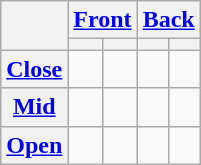<table class="wikitable" style="text-align: center;">
<tr>
<th rowspan=2></th>
<th colspan=2><a href='#'>Front</a></th>
<th colspan=2><a href='#'>Back</a></th>
</tr>
<tr>
<th></th>
<th></th>
<th></th>
<th></th>
</tr>
<tr>
<th><a href='#'>Close</a></th>
<td></td>
<td></td>
<td></td>
<td></td>
</tr>
<tr>
<th><a href='#'>Mid</a></th>
<td></td>
<td></td>
<td></td>
<td></td>
</tr>
<tr>
<th><a href='#'>Open</a></th>
<td></td>
<td></td>
<td></td>
<td></td>
</tr>
</table>
